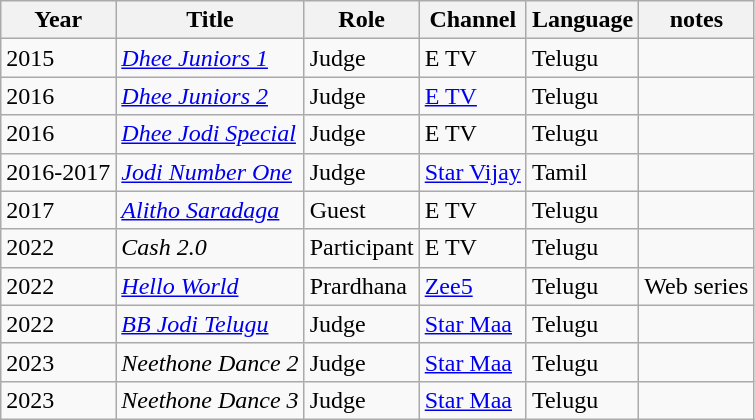<table class="wikitable sortable">
<tr>
<th scope="col">Year</th>
<th scope="col">Title</th>
<th scope="col">Role</th>
<th scope="col">Channel</th>
<th scope="col" class="unsortable">Language</th>
<th scope="col">notes</th>
</tr>
<tr>
<td>2015</td>
<td><em><a href='#'>Dhee Juniors 1</a></em></td>
<td>Judge</td>
<td>E TV</td>
<td>Telugu</td>
<td></td>
</tr>
<tr>
<td>2016</td>
<td><em><a href='#'>Dhee Juniors 2</a></em></td>
<td>Judge</td>
<td><a href='#'>E TV</a></td>
<td>Telugu</td>
<td></td>
</tr>
<tr>
<td>2016</td>
<td><em><a href='#'>Dhee Jodi Special</a></em></td>
<td>Judge</td>
<td>E TV</td>
<td>Telugu</td>
<td></td>
</tr>
<tr>
<td>2016-2017</td>
<td><em><a href='#'>Jodi Number One</a></em></td>
<td>Judge</td>
<td><a href='#'>Star Vijay</a></td>
<td>Tamil</td>
<td></td>
</tr>
<tr>
<td>2017</td>
<td><em><a href='#'>Alitho Saradaga</a></em></td>
<td>Guest</td>
<td>E TV</td>
<td>Telugu</td>
<td></td>
</tr>
<tr>
<td>2022</td>
<td><em>Cash 2.0</em></td>
<td>Participant</td>
<td>E TV</td>
<td>Telugu</td>
<td></td>
</tr>
<tr>
<td>2022</td>
<td><a href='#'><em>Hello World</em></a></td>
<td>Prardhana</td>
<td><a href='#'>Zee5</a></td>
<td>Telugu</td>
<td>Web series</td>
</tr>
<tr>
<td>2022</td>
<td><a href='#'><em>BB Jodi Telugu</em></a></td>
<td>Judge</td>
<td><a href='#'>Star Maa</a></td>
<td>Telugu</td>
<td></td>
</tr>
<tr>
<td>2023</td>
<td><em>Neethone Dance 2</em></td>
<td>Judge</td>
<td><a href='#'>Star Maa</a></td>
<td>Telugu</td>
<td></td>
</tr>
<tr>
<td>2023</td>
<td><em>Neethone Dance 3</em></td>
<td>Judge</td>
<td><a href='#'>Star Maa</a></td>
<td>Telugu</td>
<td></td>
</tr>
</table>
